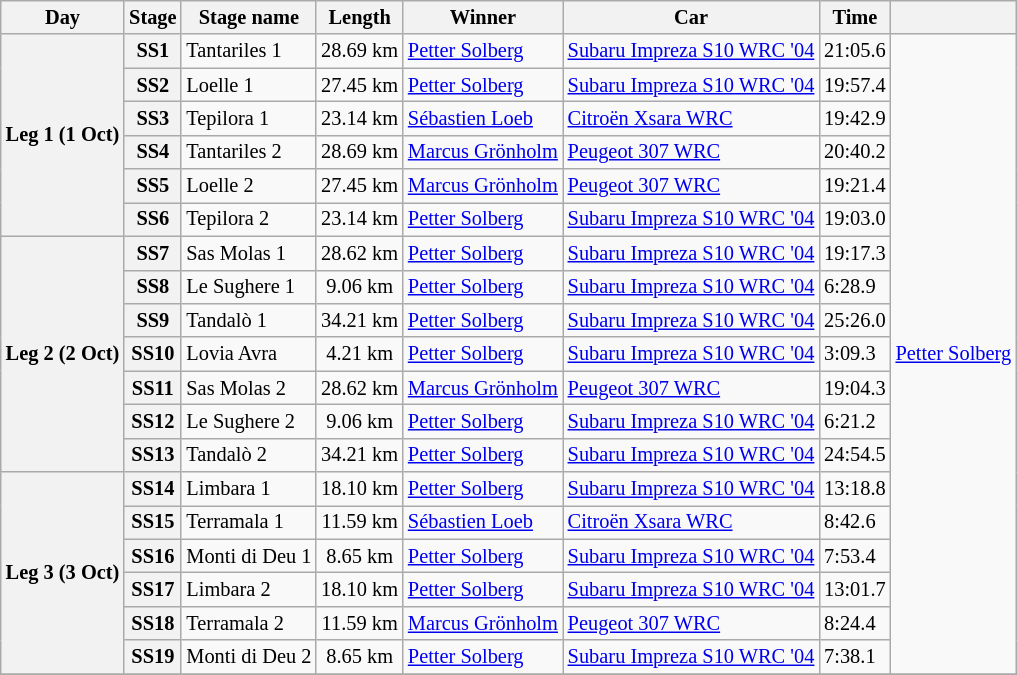<table class="wikitable" style="font-size: 85%;">
<tr>
<th>Day</th>
<th>Stage</th>
<th>Stage name</th>
<th>Length</th>
<th>Winner</th>
<th>Car</th>
<th>Time</th>
<th></th>
</tr>
<tr>
<th rowspan="6">Leg 1 (1 Oct)</th>
<th>SS1</th>
<td>Tantariles 1</td>
<td align="center">28.69 km</td>
<td> <a href='#'>Petter Solberg</a></td>
<td><a href='#'>Subaru Impreza S10 WRC '04</a></td>
<td>21:05.6</td>
<td rowspan="19"> <a href='#'>Petter Solberg</a></td>
</tr>
<tr>
<th>SS2</th>
<td>Loelle 1</td>
<td align="center">27.45 km</td>
<td> <a href='#'>Petter Solberg</a></td>
<td><a href='#'>Subaru Impreza S10 WRC '04</a></td>
<td>19:57.4</td>
</tr>
<tr>
<th>SS3</th>
<td>Tepilora 1</td>
<td align="center">23.14 km</td>
<td> <a href='#'>Sébastien Loeb</a></td>
<td><a href='#'>Citroën Xsara WRC</a></td>
<td>19:42.9</td>
</tr>
<tr>
<th>SS4</th>
<td>Tantariles 2</td>
<td align="center">28.69 km</td>
<td> <a href='#'>Marcus Grönholm</a></td>
<td><a href='#'>Peugeot 307 WRC</a></td>
<td>20:40.2</td>
</tr>
<tr>
<th>SS5</th>
<td>Loelle 2</td>
<td align="center">27.45 km</td>
<td> <a href='#'>Marcus Grönholm</a></td>
<td><a href='#'>Peugeot 307 WRC</a></td>
<td>19:21.4</td>
</tr>
<tr>
<th>SS6</th>
<td>Tepilora 2</td>
<td align="center">23.14 km</td>
<td> <a href='#'>Petter Solberg</a></td>
<td><a href='#'>Subaru Impreza S10 WRC '04</a></td>
<td>19:03.0</td>
</tr>
<tr>
<th rowspan="7">Leg 2 (2 Oct)</th>
<th>SS7</th>
<td>Sas Molas 1</td>
<td align="center">28.62 km</td>
<td> <a href='#'>Petter Solberg</a></td>
<td><a href='#'>Subaru Impreza S10 WRC '04</a></td>
<td>19:17.3</td>
</tr>
<tr>
<th>SS8</th>
<td>Le Sughere 1</td>
<td align="center">9.06 km</td>
<td> <a href='#'>Petter Solberg</a></td>
<td><a href='#'>Subaru Impreza S10 WRC '04</a></td>
<td>6:28.9</td>
</tr>
<tr>
<th>SS9</th>
<td>Tandalò 1</td>
<td align="center">34.21 km</td>
<td> <a href='#'>Petter Solberg</a></td>
<td><a href='#'>Subaru Impreza S10 WRC '04</a></td>
<td>25:26.0</td>
</tr>
<tr>
<th>SS10</th>
<td>Lovia Avra</td>
<td align="center">4.21 km</td>
<td> <a href='#'>Petter Solberg</a></td>
<td><a href='#'>Subaru Impreza S10 WRC '04</a></td>
<td>3:09.3</td>
</tr>
<tr>
<th>SS11</th>
<td>Sas Molas 2</td>
<td align="center">28.62 km</td>
<td> <a href='#'>Marcus Grönholm</a></td>
<td><a href='#'>Peugeot 307 WRC</a></td>
<td>19:04.3</td>
</tr>
<tr>
<th>SS12</th>
<td>Le Sughere 2</td>
<td align="center">9.06 km</td>
<td> <a href='#'>Petter Solberg</a></td>
<td><a href='#'>Subaru Impreza S10 WRC '04</a></td>
<td>6:21.2</td>
</tr>
<tr>
<th>SS13</th>
<td>Tandalò 2</td>
<td align="center">34.21 km</td>
<td> <a href='#'>Petter Solberg</a></td>
<td><a href='#'>Subaru Impreza S10 WRC '04</a></td>
<td>24:54.5</td>
</tr>
<tr>
<th rowspan="6">Leg 3 (3 Oct)</th>
<th>SS14</th>
<td>Limbara 1</td>
<td align="center">18.10 km</td>
<td> <a href='#'>Petter Solberg</a></td>
<td><a href='#'>Subaru Impreza S10 WRC '04</a></td>
<td>13:18.8</td>
</tr>
<tr>
<th>SS15</th>
<td>Terramala 1</td>
<td align="center">11.59 km</td>
<td> <a href='#'>Sébastien Loeb</a></td>
<td><a href='#'>Citroën Xsara WRC</a></td>
<td>8:42.6</td>
</tr>
<tr>
<th>SS16</th>
<td>Monti di Deu 1</td>
<td align="center">8.65 km</td>
<td> <a href='#'>Petter Solberg</a></td>
<td><a href='#'>Subaru Impreza S10 WRC '04</a></td>
<td>7:53.4</td>
</tr>
<tr>
<th>SS17</th>
<td>Limbara 2</td>
<td align="center">18.10 km</td>
<td> <a href='#'>Petter Solberg</a></td>
<td><a href='#'>Subaru Impreza S10 WRC '04</a></td>
<td>13:01.7</td>
</tr>
<tr>
<th>SS18</th>
<td>Terramala 2</td>
<td align="center">11.59 km</td>
<td> <a href='#'>Marcus Grönholm</a></td>
<td><a href='#'>Peugeot 307 WRC</a></td>
<td>8:24.4</td>
</tr>
<tr>
<th>SS19</th>
<td>Monti di Deu 2</td>
<td align="center">8.65 km</td>
<td> <a href='#'>Petter Solberg</a></td>
<td><a href='#'>Subaru Impreza S10 WRC '04</a></td>
<td>7:38.1</td>
</tr>
<tr>
</tr>
</table>
